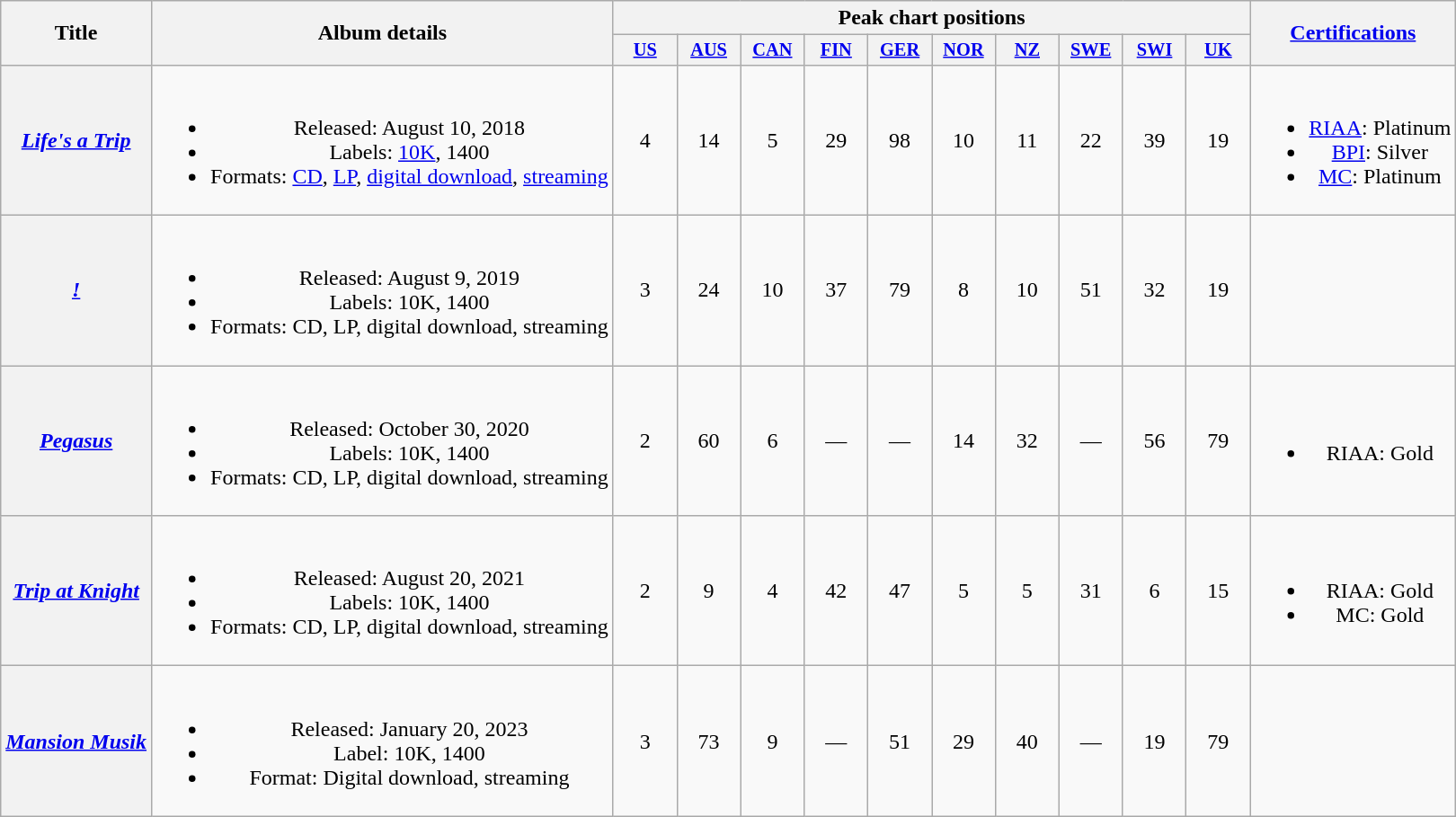<table class="wikitable plainrowheaders" style="text-align:center;">
<tr>
<th scope="col" rowspan="2">Title</th>
<th scope="col" rowspan="2">Album details</th>
<th scope="col" colspan="10">Peak chart positions</th>
<th scope="col" rowspan="2"><a href='#'>Certifications</a></th>
</tr>
<tr>
<th style="width:3em; font-size:85%"><a href='#'>US</a><br></th>
<th style="width:3em; font-size:85%"><a href='#'>AUS</a><br></th>
<th style="width:3em; font-size:85%"><a href='#'>CAN</a><br></th>
<th style="width:3em; font-size:85%"><a href='#'>FIN</a><br></th>
<th style="width:3em; font-size:85%"><a href='#'>GER</a><br></th>
<th style="width:3em; font-size:85%"><a href='#'>NOR</a><br></th>
<th style="width:3em; font-size:85%"><a href='#'>NZ</a><br></th>
<th style="width:3em; font-size:85%"><a href='#'>SWE</a><br></th>
<th style="width:3em; font-size:85%"><a href='#'>SWI</a><br></th>
<th style="width:3em; font-size:85%"><a href='#'>UK</a><br></th>
</tr>
<tr>
<th scope="row"><em><a href='#'>Life's a Trip</a></em></th>
<td><br><ul><li>Released: August 10, 2018</li><li>Labels: <a href='#'>10K</a>, 1400</li><li>Formats: <a href='#'>CD</a>, <a href='#'>LP</a>, <a href='#'>digital download</a>, <a href='#'>streaming</a></li></ul></td>
<td>4</td>
<td>14</td>
<td>5</td>
<td>29</td>
<td>98</td>
<td>10</td>
<td>11</td>
<td>22</td>
<td>39</td>
<td>19</td>
<td><br><ul><li><a href='#'>RIAA</a>: Platinum</li><li><a href='#'>BPI</a>: Silver</li><li><a href='#'>MC</a>: Platinum</li></ul></td>
</tr>
<tr>
<th scope="row"><em><a href='#'>!</a></em></th>
<td><br><ul><li>Released: August 9, 2019</li><li>Labels: 10K, 1400</li><li>Formats: CD, LP, digital download, streaming</li></ul></td>
<td>3</td>
<td>24</td>
<td>10</td>
<td>37</td>
<td>79</td>
<td>8</td>
<td>10</td>
<td>51</td>
<td>32</td>
<td>19</td>
<td></td>
</tr>
<tr>
<th scope="row"><em><a href='#'>Pegasus</a></em></th>
<td><br><ul><li>Released: October 30, 2020</li><li>Labels: 10K, 1400</li><li>Formats: CD, LP, digital download, streaming</li></ul></td>
<td>2</td>
<td>60</td>
<td>6</td>
<td>—</td>
<td>—</td>
<td>14</td>
<td>32</td>
<td>—</td>
<td>56</td>
<td>79</td>
<td><br><ul><li>RIAA: Gold</li></ul></td>
</tr>
<tr>
<th scope="row"><em><a href='#'>Trip at Knight</a></em></th>
<td><br><ul><li>Released: August 20, 2021</li><li>Labels: 10K, 1400</li><li>Formats: CD, LP, digital download, streaming</li></ul></td>
<td>2</td>
<td>9</td>
<td>4</td>
<td>42</td>
<td>47</td>
<td>5</td>
<td>5</td>
<td>31</td>
<td>6</td>
<td>15</td>
<td><br><ul><li>RIAA: Gold</li><li>MC: Gold</li></ul></td>
</tr>
<tr>
<th scope="row"><em><a href='#'>Mansion Musik</a></em></th>
<td><br><ul><li>Released: January 20, 2023</li><li>Label: 10K, 1400</li><li>Format: Digital download, streaming</li></ul></td>
<td>3</td>
<td>73</td>
<td>9</td>
<td>—</td>
<td>51</td>
<td>29</td>
<td>40</td>
<td>—</td>
<td>19</td>
<td>79</td>
<td></td>
</tr>
</table>
